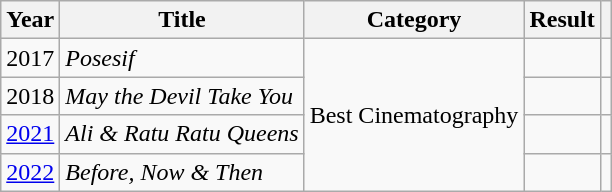<table class="wikitable">
<tr>
<th>Year</th>
<th>Title</th>
<th>Category</th>
<th>Result</th>
<th></th>
</tr>
<tr>
<td>2017</td>
<td><em>Posesif</em></td>
<td rowspan="4">Best Cinematography</td>
<td></td>
<td align="center"></td>
</tr>
<tr>
<td>2018</td>
<td><em>May the Devil Take You</em></td>
<td></td>
<td align="center"></td>
</tr>
<tr>
<td><a href='#'>2021</a></td>
<td><em>Ali & Ratu Ratu Queens</em></td>
<td></td>
<td align="center"></td>
</tr>
<tr>
<td><a href='#'>2022</a></td>
<td><em>Before, Now & Then</em></td>
<td></td>
<td align="center"></td>
</tr>
</table>
